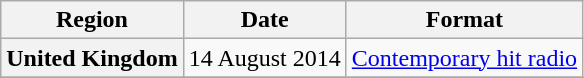<table class="wikitable plainrowheaders">
<tr>
<th>Region</th>
<th>Date</th>
<th>Format</th>
</tr>
<tr>
<th scope="row">United Kingdom</th>
<td>14 August 2014</td>
<td><a href='#'>Contemporary hit radio</a></td>
</tr>
<tr>
</tr>
</table>
